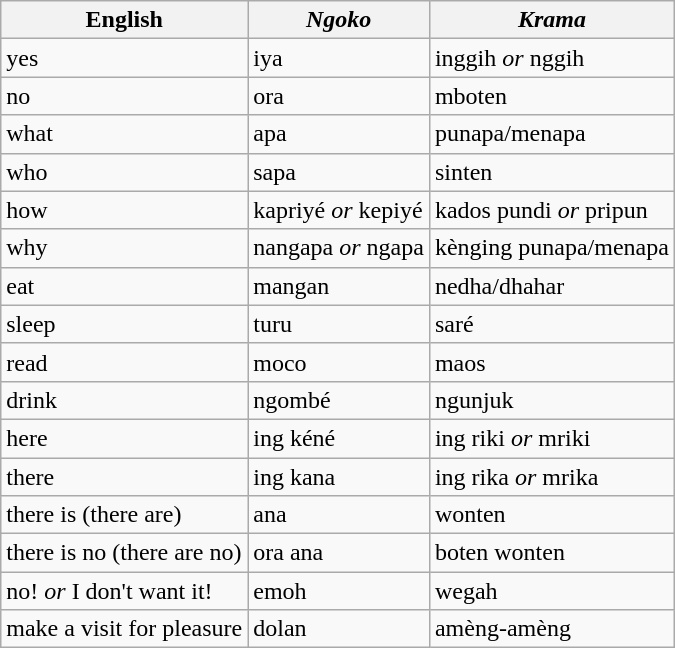<table class="wikitable">
<tr>
<th>English</th>
<th><em>Ngoko</em></th>
<th><em>Krama</em></th>
</tr>
<tr>
<td>yes</td>
<td>iya</td>
<td>inggih <em>or</em> nggih</td>
</tr>
<tr>
<td>no</td>
<td>ora</td>
<td>mboten</td>
</tr>
<tr>
<td>what</td>
<td>apa</td>
<td>punapa/menapa</td>
</tr>
<tr>
<td>who</td>
<td>sapa</td>
<td>sinten</td>
</tr>
<tr>
<td>how</td>
<td>kapriyé <em>or</em> kepiyé</td>
<td>kados pundi <em>or</em> pripun</td>
</tr>
<tr>
<td>why</td>
<td>nangapa <em>or</em> ngapa</td>
<td>kènging punapa/menapa</td>
</tr>
<tr>
<td>eat</td>
<td>mangan</td>
<td>nedha/dhahar</td>
</tr>
<tr>
<td>sleep</td>
<td>turu</td>
<td>saré</td>
</tr>
<tr>
<td>read</td>
<td>moco</td>
<td>maos</td>
</tr>
<tr>
<td>drink</td>
<td>ngombé</td>
<td>ngunjuk</td>
</tr>
<tr>
<td>here</td>
<td>ing kéné</td>
<td>ing riki <em>or</em> mriki</td>
</tr>
<tr>
<td>there</td>
<td>ing kana</td>
<td>ing rika <em>or</em> mrika</td>
</tr>
<tr>
<td>there is (there are)</td>
<td>ana</td>
<td>wonten</td>
</tr>
<tr>
<td>there is no (there are no)</td>
<td>ora ana</td>
<td>boten wonten</td>
</tr>
<tr>
<td>no! <em>or</em> I don't want it!</td>
<td>emoh</td>
<td>wegah</td>
</tr>
<tr>
<td>make a visit for pleasure</td>
<td>dolan</td>
<td>amèng-amèng</td>
</tr>
</table>
